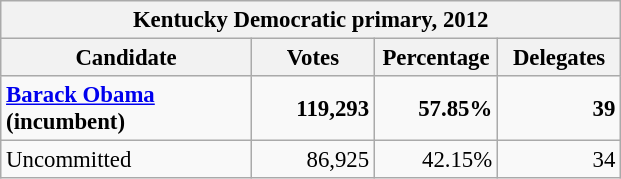<table class="wikitable" style="font-size:95%;">
<tr>
<th colspan="4">Kentucky Democratic primary, 2012</th>
</tr>
<tr>
<th style="width:160px;">Candidate</th>
<th style="width:75px;">Votes</th>
<th style="width:75px;">Percentage</th>
<th style="width:75px;">Delegates</th>
</tr>
<tr align="right" >
<td style="text-align:left;"><strong> <a href='#'>Barack Obama</a></strong> <strong>(incumbent)</strong></td>
<td><strong>119,293</strong></td>
<td><strong>57.85%</strong></td>
<td><strong>39</strong></td>
</tr>
<tr style="text-align:right;">
<td style="text-align:left;">Uncommitted</td>
<td>86,925</td>
<td>42.15%</td>
<td>34</td>
</tr>
</table>
